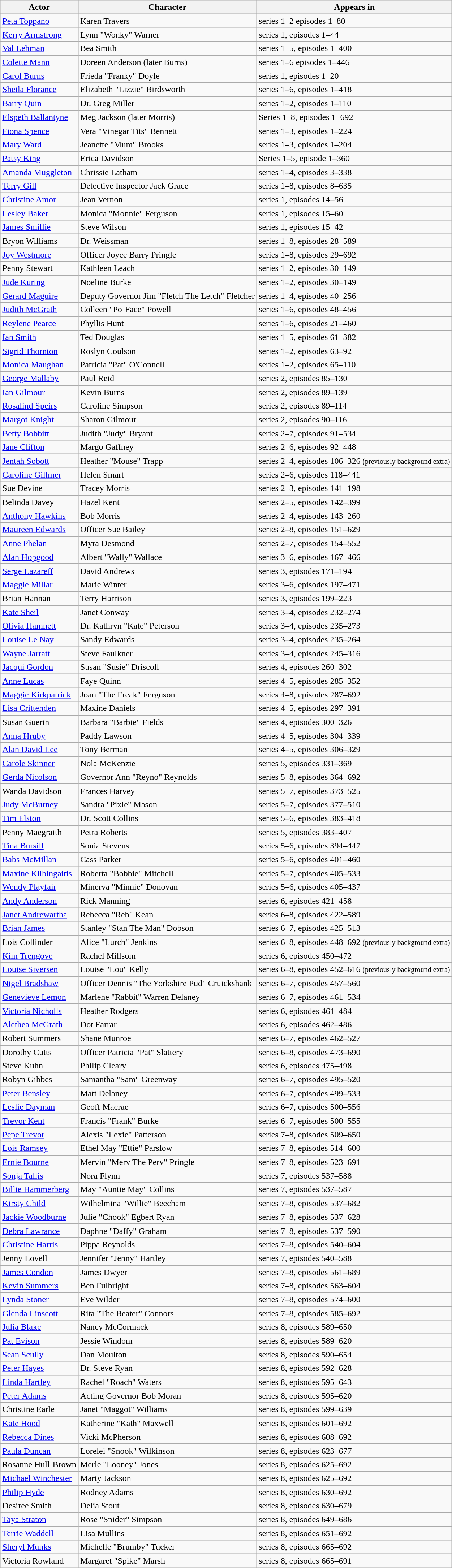<table class="sortable wikitable">
<tr>
<th>Actor</th>
<th>Character</th>
<th>Appears in</th>
</tr>
<tr>
<td><a href='#'>Peta Toppano</a></td>
<td>Karen Travers</td>
<td>series 1–2 episodes 1–80</td>
</tr>
<tr>
<td><a href='#'>Kerry Armstrong</a></td>
<td>Lynn "Wonky" Warner</td>
<td>series 1, episodes 1–44</td>
</tr>
<tr>
<td><a href='#'>Val Lehman</a></td>
<td>Bea Smith</td>
<td>series 1–5, episodes 1–400</td>
</tr>
<tr>
<td><a href='#'>Colette Mann</a></td>
<td>Doreen Anderson (later Burns)</td>
<td>series 1–6 episodes 1–446</td>
</tr>
<tr>
<td><a href='#'>Carol Burns</a></td>
<td>Frieda "Franky" Doyle</td>
<td>series 1, episodes 1–20</td>
</tr>
<tr>
<td><a href='#'>Sheila Florance</a></td>
<td>Elizabeth "Lizzie" Birdsworth</td>
<td>series 1–6, episodes 1–418</td>
</tr>
<tr>
<td><a href='#'>Barry Quin</a></td>
<td>Dr. Greg Miller</td>
<td>series 1–2, episodes 1–110</td>
</tr>
<tr>
<td><a href='#'>Elspeth Ballantyne</a></td>
<td>Meg Jackson (later Morris)</td>
<td>Series 1–8, episodes 1–692</td>
</tr>
<tr>
<td><a href='#'>Fiona Spence</a></td>
<td>Vera "Vinegar Tits" Bennett</td>
<td>series 1–3, episodes 1–224</td>
</tr>
<tr>
<td><a href='#'>Mary Ward</a></td>
<td>Jeanette "Mum" Brooks</td>
<td>series 1–3, episodes 1–204</td>
</tr>
<tr>
<td><a href='#'>Patsy King</a></td>
<td>Erica Davidson</td>
<td>Series 1–5, episode 1–360</td>
</tr>
<tr>
<td><a href='#'>Amanda Muggleton</a></td>
<td>Chrissie Latham</td>
<td>series 1–4, episodes 3–338</td>
</tr>
<tr>
<td><a href='#'>Terry Gill</a></td>
<td>Detective Inspector Jack Grace</td>
<td>series 1–8, episodes 8–635</td>
</tr>
<tr>
<td><a href='#'>Christine Amor</a></td>
<td>Jean Vernon</td>
<td>series 1, episodes 14–56</td>
</tr>
<tr>
<td><a href='#'>Lesley Baker</a></td>
<td>Monica "Monnie" Ferguson</td>
<td>series 1, episodes 15–60</td>
</tr>
<tr>
<td><a href='#'>James Smillie</a></td>
<td>Steve Wilson</td>
<td>series 1, episodes 15–42</td>
</tr>
<tr>
<td>Bryon Williams</td>
<td>Dr. Weissman</td>
<td>series 1–8, episodes 28–589</td>
</tr>
<tr>
<td><a href='#'>Joy Westmore</a></td>
<td>Officer Joyce Barry Pringle</td>
<td>series 1–8, episodes 29–692</td>
</tr>
<tr>
<td>Penny Stewart</td>
<td>Kathleen Leach</td>
<td>series 1–2, episodes 30–149</td>
</tr>
<tr>
<td><a href='#'>Jude Kuring</a></td>
<td>Noeline Burke</td>
<td>series 1–2, episodes 30–149</td>
</tr>
<tr>
<td><a href='#'>Gerard Maguire</a></td>
<td>Deputy Governor Jim "Fletch The Letch" Fletcher</td>
<td>series 1–4, episodes 40–256</td>
</tr>
<tr>
<td><a href='#'>Judith McGrath</a></td>
<td>Colleen "Po-Face" Powell</td>
<td>series 1–6, episodes 48–456</td>
</tr>
<tr>
<td><a href='#'>Reylene Pearce</a></td>
<td>Phyllis Hunt</td>
<td>series 1–6, episodes 21–460</td>
</tr>
<tr>
<td><a href='#'>Ian Smith</a></td>
<td>Ted Douglas</td>
<td>series 1–5, episodes 61–382</td>
</tr>
<tr>
<td><a href='#'>Sigrid Thornton</a></td>
<td>Roslyn Coulson</td>
<td>series 1–2, episodes 63–92</td>
</tr>
<tr>
<td><a href='#'>Monica Maughan</a></td>
<td>Patricia "Pat" O'Connell</td>
<td>series 1–2, episodes 65–110</td>
</tr>
<tr>
<td><a href='#'>George Mallaby</a></td>
<td>Paul Reid</td>
<td>series 2, episodes 85–130</td>
</tr>
<tr>
<td><a href='#'>Ian Gilmour</a></td>
<td>Kevin Burns</td>
<td>series 2, episodes 89–139</td>
</tr>
<tr>
<td><a href='#'>Rosalind Speirs</a></td>
<td>Caroline Simpson</td>
<td>series 2, episodes 89–114</td>
</tr>
<tr>
<td><a href='#'>Margot Knight</a></td>
<td>Sharon Gilmour</td>
<td>series 2, episodes 90–116</td>
</tr>
<tr>
<td><a href='#'>Betty Bobbitt</a></td>
<td>Judith "Judy" Bryant</td>
<td>series 2–7, episodes 91–534</td>
</tr>
<tr>
<td><a href='#'>Jane Clifton</a></td>
<td>Margo Gaffney</td>
<td>series 2–6, episodes 92–448</td>
</tr>
<tr>
<td><a href='#'>Jentah Sobott</a></td>
<td>Heather "Mouse" Trapp</td>
<td>series 2–4, episodes 106–326 <small>(previously background extra)</small></td>
</tr>
<tr>
<td><a href='#'>Caroline Gillmer</a></td>
<td>Helen Smart</td>
<td>series 2–6, episodes 118–441</td>
</tr>
<tr>
<td>Sue Devine</td>
<td>Tracey Morris</td>
<td>series 2–3, episodes 141–198</td>
</tr>
<tr>
<td>Belinda Davey</td>
<td>Hazel Kent</td>
<td>series 2–5, episodes 142–399</td>
</tr>
<tr>
<td><a href='#'>Anthony Hawkins</a></td>
<td>Bob Morris</td>
<td>series 2–4, episodes 143–260</td>
</tr>
<tr>
<td><a href='#'>Maureen Edwards</a></td>
<td>Officer Sue Bailey</td>
<td>series 2–8, episodes 151–629</td>
</tr>
<tr>
<td><a href='#'>Anne Phelan</a></td>
<td>Myra Desmond</td>
<td>series 2–7, episodes 154–552</td>
</tr>
<tr>
<td><a href='#'>Alan Hopgood</a></td>
<td>Albert "Wally" Wallace</td>
<td>series 3–6, episodes 167–466</td>
</tr>
<tr>
<td><a href='#'>Serge Lazareff</a></td>
<td>David Andrews</td>
<td>series 3, episodes 171–194</td>
</tr>
<tr>
<td><a href='#'>Maggie Millar</a></td>
<td>Marie Winter</td>
<td>series 3–6, episodes 197–471</td>
</tr>
<tr>
<td>Brian Hannan</td>
<td>Terry Harrison</td>
<td>series 3, episodes 199–223</td>
</tr>
<tr>
<td><a href='#'>Kate Sheil</a></td>
<td>Janet Conway</td>
<td>series 3–4, episodes 232–274</td>
</tr>
<tr>
<td><a href='#'>Olivia Hamnett</a></td>
<td>Dr. Kathryn "Kate" Peterson</td>
<td>series 3–4, episodes 235–273</td>
</tr>
<tr>
<td><a href='#'>Louise Le Nay</a></td>
<td>Sandy Edwards</td>
<td>series 3–4, episodes 235–264</td>
</tr>
<tr>
<td><a href='#'>Wayne Jarratt</a></td>
<td>Steve Faulkner</td>
<td>series 3–4, episodes 245–316</td>
</tr>
<tr>
<td><a href='#'>Jacqui Gordon</a></td>
<td>Susan "Susie" Driscoll</td>
<td>series 4, episodes 260–302</td>
</tr>
<tr>
<td><a href='#'>Anne Lucas</a></td>
<td>Faye Quinn</td>
<td>series 4–5, episodes 285–352</td>
</tr>
<tr>
<td><a href='#'>Maggie Kirkpatrick</a></td>
<td>Joan "The Freak" Ferguson</td>
<td>series 4–8, episodes 287–692</td>
</tr>
<tr>
<td><a href='#'>Lisa Crittenden</a></td>
<td>Maxine Daniels</td>
<td>series 4–5, episodes 297–391</td>
</tr>
<tr>
<td>Susan Guerin</td>
<td>Barbara "Barbie" Fields</td>
<td>series 4, episodes 300–326</td>
</tr>
<tr>
<td><a href='#'>Anna Hruby</a></td>
<td>Paddy Lawson</td>
<td>series 4–5, episodes 304–339</td>
</tr>
<tr>
<td><a href='#'>Alan David Lee</a></td>
<td>Tony Berman</td>
<td>series 4–5, episodes 306–329</td>
</tr>
<tr>
<td><a href='#'>Carole Skinner</a></td>
<td>Nola McKenzie</td>
<td>series 5, episodes 331–369</td>
</tr>
<tr>
<td><a href='#'>Gerda Nicolson</a></td>
<td>Governor Ann "Reyno" Reynolds</td>
<td>series 5–8, episodes 364–692</td>
</tr>
<tr>
<td>Wanda Davidson</td>
<td>Frances Harvey</td>
<td>series 5–7, episodes 373–525</td>
</tr>
<tr>
<td><a href='#'>Judy McBurney</a></td>
<td>Sandra "Pixie" Mason</td>
<td>series 5–7, episodes 377–510</td>
</tr>
<tr>
<td><a href='#'>Tim Elston</a></td>
<td>Dr. Scott Collins</td>
<td>series 5–6, episodes 383–418</td>
</tr>
<tr>
<td>Penny Maegraith</td>
<td>Petra Roberts</td>
<td>series 5, episodes 383–407</td>
</tr>
<tr>
<td><a href='#'>Tina Bursill</a></td>
<td>Sonia Stevens</td>
<td>series 5–6, episodes 394–447</td>
</tr>
<tr>
<td><a href='#'>Babs McMillan</a></td>
<td>Cass Parker</td>
<td>series 5–6, episodes 401–460</td>
</tr>
<tr>
<td><a href='#'>Maxine Klibingaitis</a></td>
<td>Roberta "Bobbie" Mitchell</td>
<td>series 5–7, episodes 405–533</td>
</tr>
<tr>
<td><a href='#'>Wendy Playfair</a></td>
<td>Minerva "Minnie" Donovan</td>
<td>series 5–6, episodes 405–437</td>
</tr>
<tr>
<td><a href='#'>Andy Anderson</a></td>
<td>Rick Manning</td>
<td>series 6, episodes 421–458</td>
</tr>
<tr>
<td><a href='#'>Janet Andrewartha</a></td>
<td>Rebecca "Reb" Kean</td>
<td>series 6–8, episodes 422–589</td>
</tr>
<tr>
<td><a href='#'>Brian James</a></td>
<td>Stanley "Stan The Man" Dobson</td>
<td>series 6–7, episodes 425–513</td>
</tr>
<tr>
<td>Lois Collinder</td>
<td>Alice "Lurch" Jenkins</td>
<td>series 6–8, episodes 448–692 <small>(previously background extra)</small></td>
</tr>
<tr>
<td><a href='#'>Kim Trengove</a></td>
<td>Rachel Millsom</td>
<td>series 6, episodes 450–472</td>
</tr>
<tr>
<td><a href='#'>Louise Siversen</a></td>
<td>Louise "Lou" Kelly</td>
<td>series 6–8, episodes 452–616 <small>(previously background extra)</small></td>
</tr>
<tr>
<td><a href='#'>Nigel Bradshaw</a></td>
<td>Officer Dennis "The Yorkshire Pud" Cruickshank</td>
<td>series 6–7, episodes 457–560</td>
</tr>
<tr>
<td><a href='#'>Genevieve Lemon</a></td>
<td>Marlene "Rabbit" Warren Delaney</td>
<td>series 6–7, episodes 461–534</td>
</tr>
<tr>
<td><a href='#'>Victoria Nicholls</a></td>
<td>Heather Rodgers</td>
<td>series 6, episodes 461–484</td>
</tr>
<tr>
<td><a href='#'>Alethea McGrath</a></td>
<td>Dot Farrar</td>
<td>series 6, episodes 462–486</td>
</tr>
<tr>
<td>Robert Summers</td>
<td>Shane Munroe</td>
<td>series 6–7, episodes 462–527</td>
</tr>
<tr>
<td>Dorothy Cutts</td>
<td>Officer Patricia "Pat" Slattery</td>
<td>series 6–8, episodes 473–690</td>
</tr>
<tr>
<td>Steve Kuhn</td>
<td>Philip Cleary</td>
<td>series 6, episodes 475–498</td>
</tr>
<tr>
<td>Robyn Gibbes</td>
<td>Samantha "Sam" Greenway</td>
<td>series 6–7, episodes 495–520</td>
</tr>
<tr>
<td><a href='#'>Peter Bensley</a></td>
<td>Matt Delaney</td>
<td>series 6–7, episodes 499–533</td>
</tr>
<tr>
<td><a href='#'>Leslie Dayman</a></td>
<td>Geoff Macrae</td>
<td>series 6–7, episodes 500–556</td>
</tr>
<tr>
<td><a href='#'>Trevor Kent</a></td>
<td>Francis "Frank" Burke</td>
<td>series 6–7, episodes 500–555</td>
</tr>
<tr>
<td><a href='#'>Pepe Trevor</a></td>
<td>Alexis "Lexie" Patterson</td>
<td>series 7–8, episodes 509–650</td>
</tr>
<tr>
<td><a href='#'>Lois Ramsey</a></td>
<td>Ethel May "Ettie" Parslow</td>
<td>series 7–8, episodes 514–600</td>
</tr>
<tr>
<td><a href='#'>Ernie Bourne</a></td>
<td>Mervin "Merv The Perv" Pringle</td>
<td>series 7–8, episodes 523–691</td>
</tr>
<tr>
<td><a href='#'>Sonja Tallis</a></td>
<td>Nora Flynn</td>
<td>series 7, episodes 537–588</td>
</tr>
<tr>
<td><a href='#'>Billie Hammerberg</a></td>
<td>May "Auntie May" Collins</td>
<td>series 7, episodes 537–587</td>
</tr>
<tr>
<td><a href='#'>Kirsty Child</a></td>
<td>Wilhelmina "Willie" Beecham</td>
<td>series 7–8, episodes 537–682</td>
</tr>
<tr>
<td><a href='#'>Jackie Woodburne</a></td>
<td>Julie "Chook" Egbert Ryan</td>
<td>series 7–8, episodes 537–628</td>
</tr>
<tr>
<td><a href='#'>Debra Lawrance</a></td>
<td>Daphne "Daffy" Graham</td>
<td>series 7–8, episodes 537–590</td>
</tr>
<tr>
<td><a href='#'>Christine Harris</a></td>
<td>Pippa Reynolds</td>
<td>series 7–8, episodes 540–604</td>
</tr>
<tr>
<td>Jenny Lovell</td>
<td>Jennifer "Jenny" Hartley</td>
<td>series 7, episodes 540–588</td>
</tr>
<tr>
<td><a href='#'>James Condon</a></td>
<td>James Dwyer</td>
<td>series 7–8, episodes 561–689</td>
</tr>
<tr>
<td><a href='#'>Kevin Summers</a></td>
<td>Ben Fulbright</td>
<td>series 7–8, episodes 563–604</td>
</tr>
<tr>
<td><a href='#'>Lynda Stoner</a></td>
<td>Eve Wilder</td>
<td>series 7–8, episodes 574–600</td>
</tr>
<tr>
<td><a href='#'>Glenda Linscott</a></td>
<td>Rita "The Beater" Connors</td>
<td>series 7–8, episodes 585–692</td>
</tr>
<tr>
<td><a href='#'>Julia Blake</a></td>
<td>Nancy McCormack</td>
<td>series 8, episodes 589–650</td>
</tr>
<tr>
<td><a href='#'>Pat Evison</a></td>
<td>Jessie Windom</td>
<td>series 8, episodes 589–620</td>
</tr>
<tr>
<td><a href='#'>Sean Scully</a></td>
<td>Dan Moulton</td>
<td>series 8, episodes 590–654</td>
</tr>
<tr>
<td><a href='#'>Peter Hayes</a></td>
<td>Dr. Steve Ryan</td>
<td>series 8, episodes 592–628</td>
</tr>
<tr>
<td><a href='#'>Linda Hartley</a></td>
<td>Rachel "Roach" Waters</td>
<td>series 8, episodes 595–643</td>
</tr>
<tr>
<td><a href='#'>Peter Adams</a></td>
<td>Acting Governor Bob Moran</td>
<td>series 8, episodes 595–620</td>
</tr>
<tr>
<td>Christine Earle</td>
<td>Janet "Maggot" Williams</td>
<td>series 8, episodes 599–639</td>
</tr>
<tr>
<td><a href='#'>Kate Hood</a></td>
<td>Katherine "Kath" Maxwell</td>
<td>series 8, episodes 601–692</td>
</tr>
<tr>
<td><a href='#'>Rebecca Dines</a></td>
<td>Vicki McPherson</td>
<td>series 8, episodes 608–692</td>
</tr>
<tr>
<td><a href='#'>Paula Duncan</a></td>
<td>Lorelei "Snook" Wilkinson</td>
<td>series 8, episodes 623–677</td>
</tr>
<tr>
<td>Rosanne Hull-Brown</td>
<td>Merle "Looney" Jones</td>
<td>series 8, episodes 625–692</td>
</tr>
<tr>
<td><a href='#'>Michael Winchester</a></td>
<td>Marty Jackson</td>
<td>series 8, episodes 625–692</td>
</tr>
<tr>
<td><a href='#'>Philip Hyde</a></td>
<td>Rodney Adams</td>
<td>series 8, episodes 630–692</td>
</tr>
<tr>
<td>Desiree Smith</td>
<td>Delia Stout</td>
<td>series 8, episodes 630–679</td>
</tr>
<tr>
<td><a href='#'>Taya Straton</a></td>
<td>Rose "Spider" Simpson</td>
<td>series 8, episodes 649–686</td>
</tr>
<tr>
<td><a href='#'>Terrie Waddell</a></td>
<td>Lisa Mullins</td>
<td>series 8, episodes 651–692</td>
</tr>
<tr>
<td><a href='#'>Sheryl Munks</a></td>
<td>Michelle "Brumby" Tucker</td>
<td>series 8, episodes 665–692</td>
</tr>
<tr>
<td>Victoria Rowland</td>
<td>Margaret "Spike" Marsh</td>
<td>series 8, episodes 665–691</td>
</tr>
</table>
